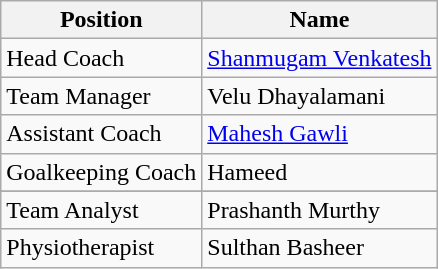<table class="wikitable">
<tr>
<th>Position</th>
<th>Name</th>
</tr>
<tr>
<td>Head Coach</td>
<td> <a href='#'>Shanmugam Venkatesh</a></td>
</tr>
<tr>
<td>Team Manager</td>
<td> Velu Dhayalamani</td>
</tr>
<tr>
<td>Assistant Coach</td>
<td> <a href='#'>Mahesh Gawli</a></td>
</tr>
<tr>
<td>Goalkeeping Coach</td>
<td> Hameed</td>
</tr>
<tr>
</tr>
<tr>
<td>Team Analyst</td>
<td> Prashanth Murthy</td>
</tr>
<tr>
<td>Physiotherapist</td>
<td> Sulthan Basheer</td>
</tr>
</table>
